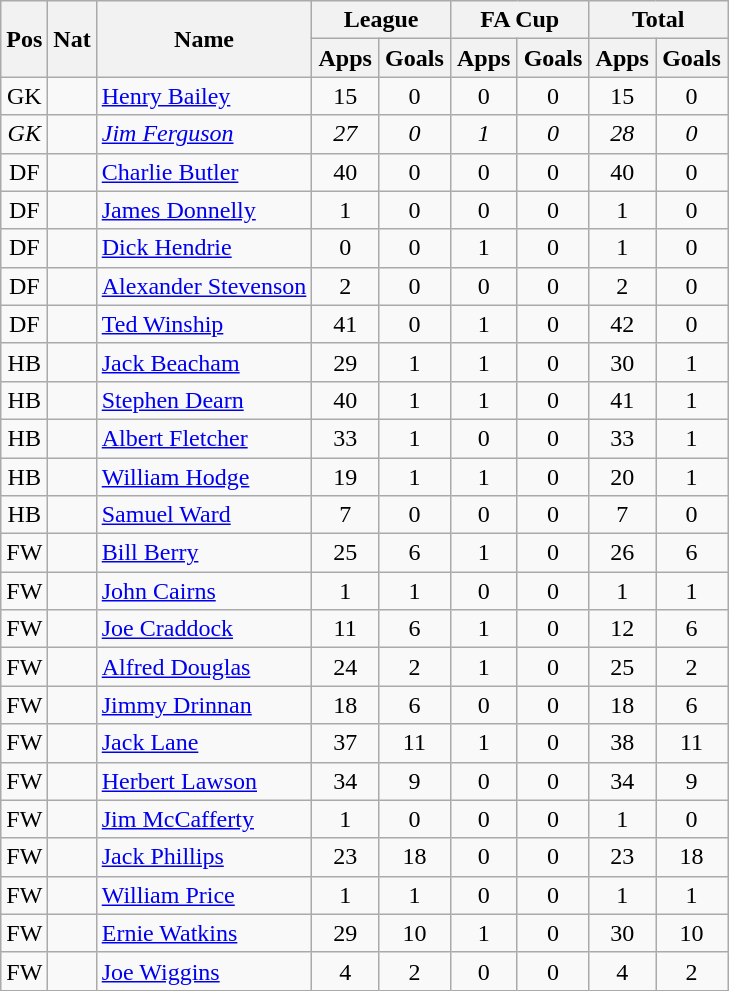<table class="wikitable" style="text-align:center">
<tr>
<th rowspan="2">Pos</th>
<th rowspan="2">Nat</th>
<th rowspan="2">Name</th>
<th colspan="2" style="width:85px;">League</th>
<th colspan="2" style="width:85px;">FA Cup</th>
<th colspan="2" style="width:85px;">Total</th>
</tr>
<tr>
<th>Apps</th>
<th>Goals</th>
<th>Apps</th>
<th>Goals</th>
<th>Apps</th>
<th>Goals</th>
</tr>
<tr>
<td>GK</td>
<td></td>
<td style="text-align:left;"><a href='#'>Henry Bailey</a></td>
<td>15</td>
<td>0</td>
<td>0</td>
<td>0</td>
<td>15</td>
<td>0</td>
</tr>
<tr>
<td><em>GK</em></td>
<td><em></em></td>
<td style="text-align:left;"><a href='#'><em>Jim Ferguson</em></a></td>
<td><em>27</em></td>
<td><em>0</em></td>
<td><em>1</em></td>
<td><em>0</em></td>
<td><em>28</em></td>
<td><em>0</em></td>
</tr>
<tr>
<td>DF</td>
<td></td>
<td style="text-align:left;"><a href='#'>Charlie Butler</a></td>
<td>40</td>
<td>0</td>
<td>0</td>
<td>0</td>
<td>40</td>
<td>0</td>
</tr>
<tr>
<td>DF</td>
<td></td>
<td style="text-align:left;"><a href='#'>James Donnelly</a></td>
<td>1</td>
<td>0</td>
<td>0</td>
<td>0</td>
<td>1</td>
<td>0</td>
</tr>
<tr>
<td>DF</td>
<td></td>
<td style="text-align:left;"><a href='#'>Dick Hendrie</a></td>
<td>0</td>
<td>0</td>
<td>1</td>
<td>0</td>
<td>1</td>
<td>0</td>
</tr>
<tr>
<td>DF</td>
<td></td>
<td style="text-align:left;"><a href='#'>Alexander Stevenson</a></td>
<td>2</td>
<td>0</td>
<td>0</td>
<td>0</td>
<td>2</td>
<td>0</td>
</tr>
<tr>
<td>DF</td>
<td></td>
<td style="text-align:left;"><a href='#'>Ted Winship</a></td>
<td>41</td>
<td>0</td>
<td>1</td>
<td>0</td>
<td>42</td>
<td>0</td>
</tr>
<tr>
<td>HB</td>
<td></td>
<td style="text-align:left;"><a href='#'>Jack Beacham</a></td>
<td>29</td>
<td>1</td>
<td>1</td>
<td>0</td>
<td>30</td>
<td>1</td>
</tr>
<tr>
<td>HB</td>
<td></td>
<td style="text-align:left;"><a href='#'>Stephen Dearn</a></td>
<td>40</td>
<td>1</td>
<td>1</td>
<td>0</td>
<td>41</td>
<td>1</td>
</tr>
<tr>
<td>HB</td>
<td></td>
<td style="text-align:left;"><a href='#'>Albert Fletcher</a></td>
<td>33</td>
<td>1</td>
<td>0</td>
<td>0</td>
<td>33</td>
<td>1</td>
</tr>
<tr>
<td>HB</td>
<td></td>
<td style="text-align:left;"><a href='#'>William Hodge</a></td>
<td>19</td>
<td>1</td>
<td>1</td>
<td>0</td>
<td>20</td>
<td>1</td>
</tr>
<tr>
<td>HB</td>
<td></td>
<td style="text-align:left;"><a href='#'>Samuel Ward</a></td>
<td>7</td>
<td>0</td>
<td>0</td>
<td>0</td>
<td>7</td>
<td>0</td>
</tr>
<tr>
<td>FW</td>
<td></td>
<td style="text-align:left;"><a href='#'>Bill Berry</a></td>
<td>25</td>
<td>6</td>
<td>1</td>
<td>0</td>
<td>26</td>
<td>6</td>
</tr>
<tr>
<td>FW</td>
<td></td>
<td style="text-align:left;"><a href='#'>John Cairns</a></td>
<td>1</td>
<td>1</td>
<td>0</td>
<td>0</td>
<td>1</td>
<td>1</td>
</tr>
<tr>
<td>FW</td>
<td></td>
<td style="text-align:left;"><a href='#'>Joe Craddock</a></td>
<td>11</td>
<td>6</td>
<td>1</td>
<td>0</td>
<td>12</td>
<td>6</td>
</tr>
<tr>
<td>FW</td>
<td></td>
<td style="text-align:left;"><a href='#'>Alfred Douglas</a></td>
<td>24</td>
<td>2</td>
<td>1</td>
<td>0</td>
<td>25</td>
<td>2</td>
</tr>
<tr>
<td>FW</td>
<td></td>
<td style="text-align:left;"><a href='#'>Jimmy Drinnan</a></td>
<td>18</td>
<td>6</td>
<td>0</td>
<td>0</td>
<td>18</td>
<td>6</td>
</tr>
<tr>
<td>FW</td>
<td><em></em></td>
<td style="text-align:left;"><a href='#'>Jack Lane</a></td>
<td>37</td>
<td>11</td>
<td>1</td>
<td>0</td>
<td>38</td>
<td>11</td>
</tr>
<tr>
<td>FW</td>
<td></td>
<td style="text-align:left;"><a href='#'>Herbert Lawson</a></td>
<td>34</td>
<td>9</td>
<td>0</td>
<td>0</td>
<td>34</td>
<td>9</td>
</tr>
<tr>
<td>FW</td>
<td></td>
<td style="text-align:left;"><a href='#'>Jim McCafferty</a></td>
<td>1</td>
<td>0</td>
<td>0</td>
<td>0</td>
<td>1</td>
<td>0</td>
</tr>
<tr>
<td>FW</td>
<td></td>
<td style="text-align:left;"><a href='#'>Jack Phillips</a></td>
<td>23</td>
<td>18</td>
<td>0</td>
<td>0</td>
<td>23</td>
<td>18</td>
</tr>
<tr>
<td>FW</td>
<td></td>
<td style="text-align:left;"><a href='#'>William Price</a></td>
<td>1</td>
<td>1</td>
<td>0</td>
<td>0</td>
<td>1</td>
<td>1</td>
</tr>
<tr>
<td>FW</td>
<td></td>
<td style="text-align:left;"><a href='#'>Ernie Watkins</a></td>
<td>29</td>
<td>10</td>
<td>1</td>
<td>0</td>
<td>30</td>
<td>10</td>
</tr>
<tr>
<td>FW</td>
<td></td>
<td style="text-align:left;"><a href='#'>Joe Wiggins</a></td>
<td>4</td>
<td>2</td>
<td>0</td>
<td>0</td>
<td>4</td>
<td>2</td>
</tr>
</table>
